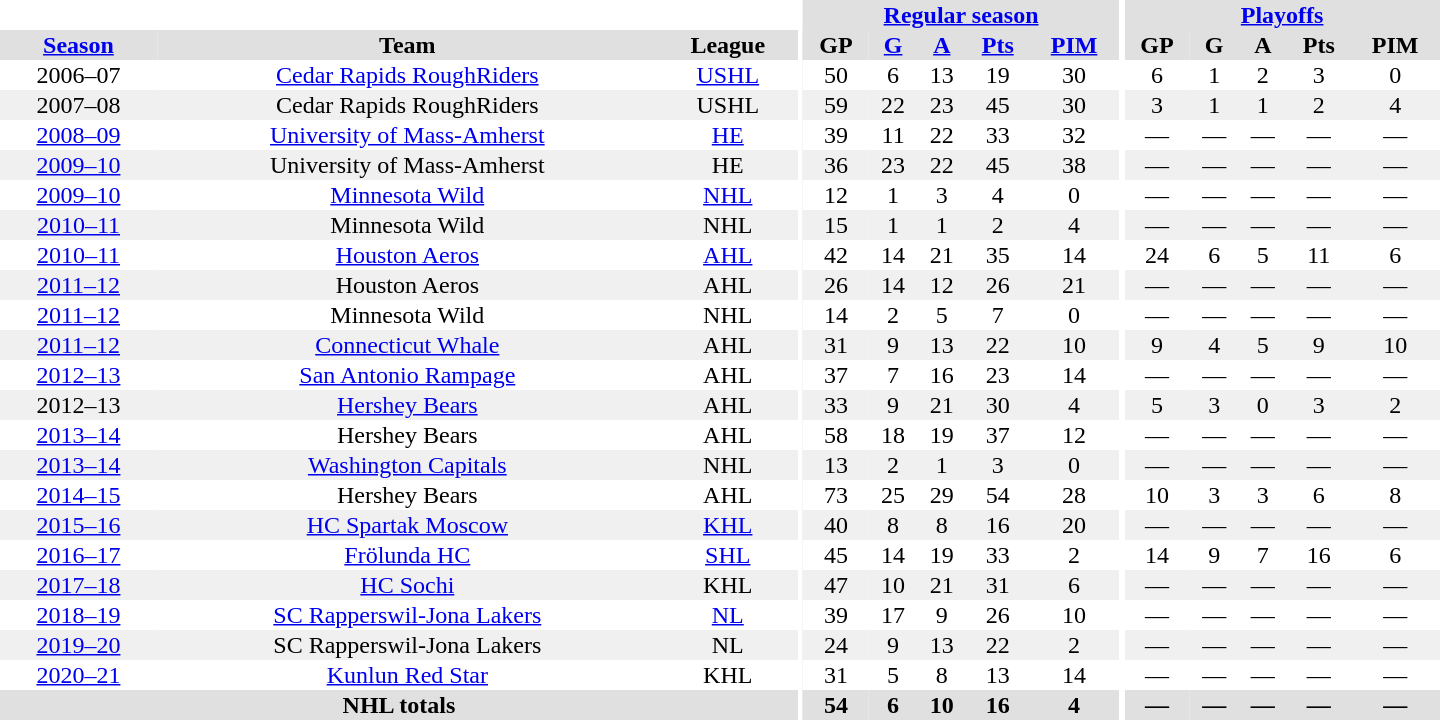<table border="0" cellpadding="1" cellspacing="0" style="text-align:center; width:60em">
<tr bgcolor="#e0e0e0">
<th colspan="3" bgcolor="#ffffff"></th>
<th rowspan="99" bgcolor="#ffffff"></th>
<th colspan="5"><a href='#'>Regular season</a></th>
<th rowspan="99" bgcolor="#ffffff"></th>
<th colspan="5"><a href='#'>Playoffs</a></th>
</tr>
<tr bgcolor="#e0e0e0">
<th><a href='#'>Season</a></th>
<th>Team</th>
<th>League</th>
<th>GP</th>
<th><a href='#'>G</a></th>
<th><a href='#'>A</a></th>
<th><a href='#'>Pts</a></th>
<th><a href='#'>PIM</a></th>
<th>GP</th>
<th>G</th>
<th>A</th>
<th>Pts</th>
<th>PIM</th>
</tr>
<tr ALIGN="center">
<td>2006–07</td>
<td><a href='#'>Cedar Rapids RoughRiders</a></td>
<td><a href='#'>USHL</a></td>
<td>50</td>
<td>6</td>
<td>13</td>
<td>19</td>
<td>30</td>
<td>6</td>
<td>1</td>
<td>2</td>
<td>3</td>
<td>0</td>
</tr>
<tr ALIGN="center" bgcolor="#f0f0f0">
<td>2007–08</td>
<td>Cedar Rapids RoughRiders</td>
<td>USHL</td>
<td>59</td>
<td>22</td>
<td>23</td>
<td>45</td>
<td>30</td>
<td>3</td>
<td>1</td>
<td>1</td>
<td>2</td>
<td>4</td>
</tr>
<tr ALIGN="center">
<td><a href='#'>2008–09</a></td>
<td><a href='#'>University of Mass-Amherst</a></td>
<td><a href='#'>HE</a></td>
<td>39</td>
<td>11</td>
<td>22</td>
<td>33</td>
<td>32</td>
<td>—</td>
<td>—</td>
<td>—</td>
<td>—</td>
<td>—</td>
</tr>
<tr ALIGN="center" bgcolor="#f0f0f0">
<td><a href='#'>2009–10</a></td>
<td>University of Mass-Amherst</td>
<td>HE</td>
<td>36</td>
<td>23</td>
<td>22</td>
<td>45</td>
<td>38</td>
<td>—</td>
<td>—</td>
<td>—</td>
<td>—</td>
<td>—</td>
</tr>
<tr ALIGN="center">
<td><a href='#'>2009–10</a></td>
<td><a href='#'>Minnesota Wild</a></td>
<td><a href='#'>NHL</a></td>
<td>12</td>
<td>1</td>
<td>3</td>
<td>4</td>
<td>0</td>
<td>—</td>
<td>—</td>
<td>—</td>
<td>—</td>
<td>—</td>
</tr>
<tr ALIGN="center" bgcolor="#f0f0f0">
<td><a href='#'>2010–11</a></td>
<td>Minnesota Wild</td>
<td>NHL</td>
<td>15</td>
<td>1</td>
<td>1</td>
<td>2</td>
<td>4</td>
<td>—</td>
<td>—</td>
<td>—</td>
<td>—</td>
<td>—</td>
</tr>
<tr ALIGN="center">
<td><a href='#'>2010–11</a></td>
<td><a href='#'>Houston Aeros</a></td>
<td><a href='#'>AHL</a></td>
<td>42</td>
<td>14</td>
<td>21</td>
<td>35</td>
<td>14</td>
<td>24</td>
<td>6</td>
<td>5</td>
<td>11</td>
<td>6</td>
</tr>
<tr ALIGN="center" bgcolor="#f0f0f0">
<td><a href='#'>2011–12</a></td>
<td>Houston Aeros</td>
<td>AHL</td>
<td>26</td>
<td>14</td>
<td>12</td>
<td>26</td>
<td>21</td>
<td>—</td>
<td>—</td>
<td>—</td>
<td>—</td>
<td>—</td>
</tr>
<tr ALIGN="center">
<td><a href='#'>2011–12</a></td>
<td>Minnesota Wild</td>
<td>NHL</td>
<td>14</td>
<td>2</td>
<td>5</td>
<td>7</td>
<td>0</td>
<td>—</td>
<td>—</td>
<td>—</td>
<td>—</td>
<td>—</td>
</tr>
<tr ALIGN="center" bgcolor="#f0f0f0">
<td><a href='#'>2011–12</a></td>
<td><a href='#'>Connecticut Whale</a></td>
<td>AHL</td>
<td>31</td>
<td>9</td>
<td>13</td>
<td>22</td>
<td>10</td>
<td>9</td>
<td>4</td>
<td>5</td>
<td>9</td>
<td>10</td>
</tr>
<tr ALIGN="center">
<td><a href='#'>2012–13</a></td>
<td><a href='#'>San Antonio Rampage</a></td>
<td>AHL</td>
<td>37</td>
<td>7</td>
<td>16</td>
<td>23</td>
<td>14</td>
<td>—</td>
<td>—</td>
<td>—</td>
<td>—</td>
<td>—</td>
</tr>
<tr ALIGN="center" bgcolor="#f0f0f0">
<td>2012–13</td>
<td><a href='#'>Hershey Bears</a></td>
<td>AHL</td>
<td>33</td>
<td>9</td>
<td>21</td>
<td>30</td>
<td>4</td>
<td>5</td>
<td>3</td>
<td>0</td>
<td>3</td>
<td>2</td>
</tr>
<tr ALIGN="center">
<td><a href='#'>2013–14</a></td>
<td>Hershey Bears</td>
<td>AHL</td>
<td>58</td>
<td>18</td>
<td>19</td>
<td>37</td>
<td>12</td>
<td>—</td>
<td>—</td>
<td>—</td>
<td>—</td>
<td>—</td>
</tr>
<tr ALIGN="center" bgcolor="#f0f0f0">
<td><a href='#'>2013–14</a></td>
<td><a href='#'>Washington Capitals</a></td>
<td>NHL</td>
<td>13</td>
<td>2</td>
<td>1</td>
<td>3</td>
<td>0</td>
<td>—</td>
<td>—</td>
<td>—</td>
<td>—</td>
<td>—</td>
</tr>
<tr ALIGN="center">
<td><a href='#'>2014–15</a></td>
<td>Hershey Bears</td>
<td>AHL</td>
<td>73</td>
<td>25</td>
<td>29</td>
<td>54</td>
<td>28</td>
<td>10</td>
<td>3</td>
<td>3</td>
<td>6</td>
<td>8</td>
</tr>
<tr ALIGN="center" bgcolor="#f0f0f0">
<td><a href='#'>2015–16</a></td>
<td><a href='#'>HC Spartak Moscow</a></td>
<td><a href='#'>KHL</a></td>
<td>40</td>
<td>8</td>
<td>8</td>
<td>16</td>
<td>20</td>
<td>—</td>
<td>—</td>
<td>—</td>
<td>—</td>
<td>—</td>
</tr>
<tr ALIGN="center">
<td><a href='#'>2016–17</a></td>
<td><a href='#'>Frölunda HC</a></td>
<td><a href='#'>SHL</a></td>
<td>45</td>
<td>14</td>
<td>19</td>
<td>33</td>
<td>2</td>
<td>14</td>
<td>9</td>
<td>7</td>
<td>16</td>
<td>6</td>
</tr>
<tr ALIGN="center" bgcolor="#f0f0f0">
<td><a href='#'>2017–18</a></td>
<td><a href='#'>HC Sochi</a></td>
<td>KHL</td>
<td>47</td>
<td>10</td>
<td>21</td>
<td>31</td>
<td>6</td>
<td>—</td>
<td>—</td>
<td>—</td>
<td>—</td>
<td>—</td>
</tr>
<tr ALIGN="center">
<td><a href='#'>2018–19</a></td>
<td><a href='#'>SC Rapperswil-Jona Lakers</a></td>
<td><a href='#'>NL</a></td>
<td>39</td>
<td>17</td>
<td>9</td>
<td>26</td>
<td>10</td>
<td>—</td>
<td>—</td>
<td>—</td>
<td>—</td>
<td>—</td>
</tr>
<tr ALIGN="center"  bgcolor="#f0f0f0">
<td><a href='#'>2019–20</a></td>
<td>SC Rapperswil-Jona Lakers</td>
<td>NL</td>
<td>24</td>
<td>9</td>
<td>13</td>
<td>22</td>
<td>2</td>
<td>—</td>
<td>—</td>
<td>—</td>
<td>—</td>
<td>—</td>
</tr>
<tr ALIGN="center">
<td><a href='#'>2020–21</a></td>
<td><a href='#'>Kunlun Red Star</a></td>
<td>KHL</td>
<td>31</td>
<td>5</td>
<td>8</td>
<td>13</td>
<td>14</td>
<td>—</td>
<td>—</td>
<td>—</td>
<td>—</td>
<td>—</td>
</tr>
<tr bgcolor="#e0e0e0">
<th colspan="3">NHL totals</th>
<th>54</th>
<th>6</th>
<th>10</th>
<th>16</th>
<th>4</th>
<th>—</th>
<th>—</th>
<th>—</th>
<th>—</th>
<th>—</th>
</tr>
</table>
